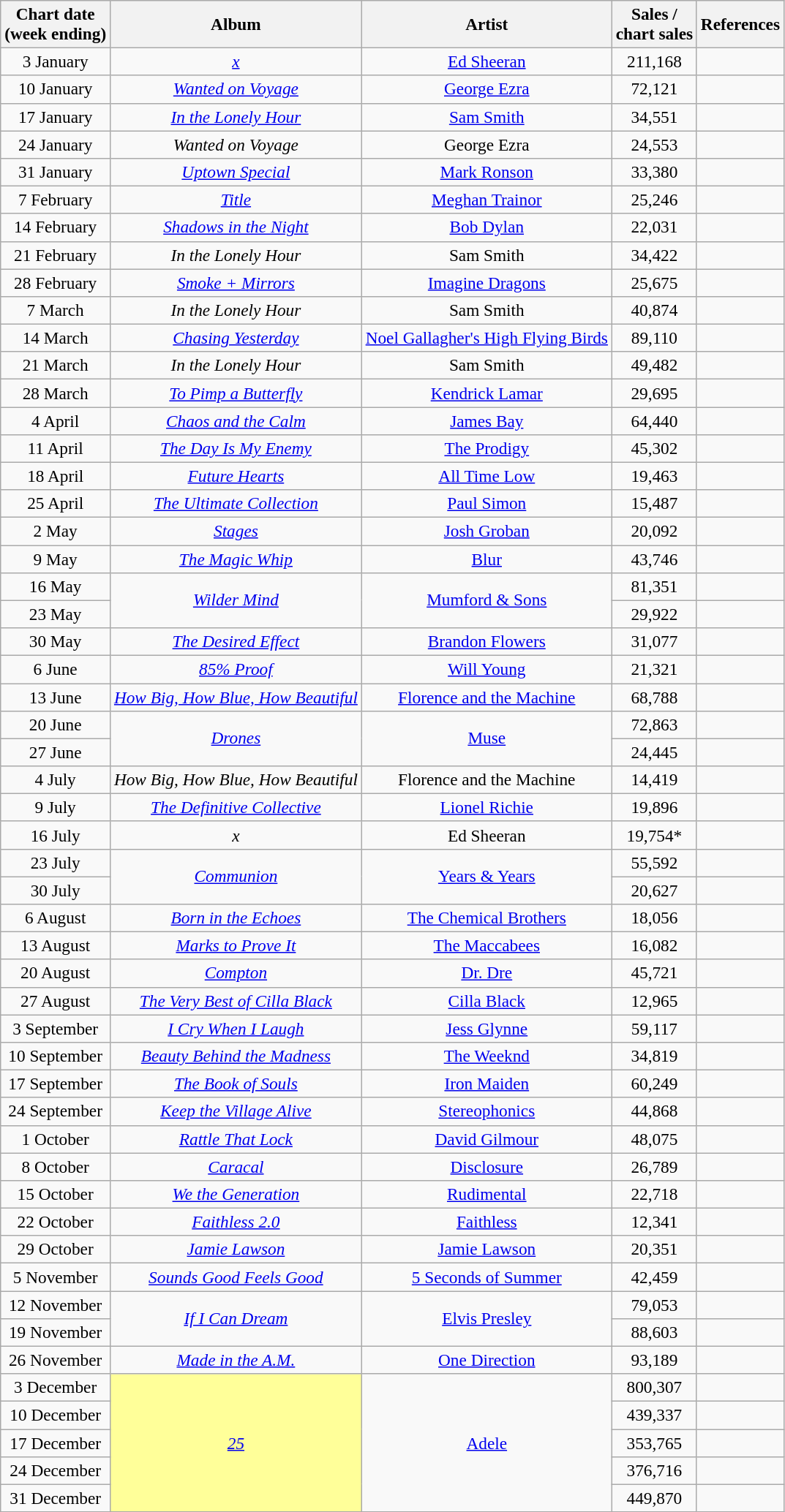<table class="wikitable" style="font-size:97%; text-align:center;">
<tr>
<th>Chart date<br>(week ending)</th>
<th>Album</th>
<th>Artist</th>
<th>Sales / <br>chart sales</th>
<th>References</th>
</tr>
<tr>
<td>3 January</td>
<td><em><a href='#'>x</a></em></td>
<td><a href='#'>Ed Sheeran</a></td>
<td>211,168</td>
<td></td>
</tr>
<tr>
<td>10 January</td>
<td><em><a href='#'>Wanted on Voyage</a></em></td>
<td><a href='#'>George Ezra</a></td>
<td>72,121</td>
<td></td>
</tr>
<tr>
<td>17 January</td>
<td><em><a href='#'>In the Lonely Hour</a></em></td>
<td><a href='#'>Sam Smith</a></td>
<td>34,551</td>
<td></td>
</tr>
<tr>
<td>24 January</td>
<td><em>Wanted on Voyage</em></td>
<td>George Ezra</td>
<td>24,553</td>
<td></td>
</tr>
<tr>
<td>31 January</td>
<td><em><a href='#'>Uptown Special</a></em></td>
<td><a href='#'>Mark Ronson</a></td>
<td>33,380</td>
<td></td>
</tr>
<tr>
<td>7 February</td>
<td><em><a href='#'>Title</a></em></td>
<td><a href='#'>Meghan Trainor</a></td>
<td>25,246</td>
<td></td>
</tr>
<tr>
<td>14 February</td>
<td><em><a href='#'>Shadows in the Night</a></em></td>
<td><a href='#'>Bob Dylan</a></td>
<td>22,031</td>
<td></td>
</tr>
<tr>
<td>21 February</td>
<td><em>In the Lonely Hour</em></td>
<td>Sam Smith</td>
<td>34,422</td>
<td></td>
</tr>
<tr>
<td>28 February</td>
<td><em><a href='#'>Smoke + Mirrors</a></em></td>
<td><a href='#'>Imagine Dragons</a></td>
<td>25,675</td>
<td></td>
</tr>
<tr>
<td>7 March</td>
<td><em>In the Lonely Hour</em></td>
<td>Sam Smith</td>
<td>40,874</td>
<td></td>
</tr>
<tr>
<td>14 March</td>
<td><em><a href='#'>Chasing Yesterday</a></em></td>
<td><a href='#'>Noel Gallagher's High Flying Birds</a></td>
<td>89,110</td>
<td></td>
</tr>
<tr>
<td>21 March</td>
<td><em>In the Lonely Hour</em></td>
<td>Sam Smith</td>
<td>49,482</td>
<td></td>
</tr>
<tr>
<td>28 March</td>
<td><em><a href='#'>To Pimp a Butterfly</a></em></td>
<td><a href='#'>Kendrick Lamar</a></td>
<td>29,695</td>
<td></td>
</tr>
<tr>
<td>4 April</td>
<td><em><a href='#'>Chaos and the Calm</a></em></td>
<td><a href='#'>James Bay</a></td>
<td>64,440</td>
<td></td>
</tr>
<tr>
<td>11 April</td>
<td><em><a href='#'>The Day Is My Enemy</a></em></td>
<td><a href='#'>The Prodigy</a></td>
<td>45,302</td>
<td></td>
</tr>
<tr>
<td>18 April</td>
<td><em><a href='#'>Future Hearts</a></em></td>
<td><a href='#'>All Time Low</a></td>
<td>19,463</td>
<td></td>
</tr>
<tr>
<td>25 April</td>
<td><em><a href='#'>The Ultimate Collection</a></em></td>
<td><a href='#'>Paul Simon</a></td>
<td>15,487</td>
<td></td>
</tr>
<tr>
<td>2 May</td>
<td><em><a href='#'>Stages</a></em></td>
<td><a href='#'>Josh Groban</a></td>
<td>20,092</td>
<td></td>
</tr>
<tr>
<td>9 May</td>
<td><em><a href='#'>The Magic Whip</a></em></td>
<td><a href='#'>Blur</a></td>
<td>43,746</td>
<td></td>
</tr>
<tr>
<td>16 May</td>
<td rowspan="2"><em><a href='#'>Wilder Mind</a></em></td>
<td rowspan="2"><a href='#'>Mumford & Sons</a></td>
<td>81,351</td>
<td></td>
</tr>
<tr>
<td>23 May</td>
<td>29,922</td>
<td></td>
</tr>
<tr>
<td>30 May</td>
<td><em><a href='#'>The Desired Effect</a></em></td>
<td><a href='#'>Brandon Flowers</a></td>
<td>31,077</td>
<td></td>
</tr>
<tr>
<td>6 June</td>
<td><em><a href='#'>85% Proof</a></em></td>
<td><a href='#'>Will Young</a></td>
<td>21,321</td>
<td></td>
</tr>
<tr>
<td>13 June</td>
<td><em><a href='#'>How Big, How Blue, How Beautiful</a></em></td>
<td><a href='#'>Florence and the Machine</a></td>
<td>68,788</td>
<td></td>
</tr>
<tr>
<td>20 June</td>
<td rowspan="2"><em><a href='#'>Drones</a></em></td>
<td rowspan="2"><a href='#'>Muse</a></td>
<td>72,863</td>
<td></td>
</tr>
<tr>
<td>27 June</td>
<td>24,445</td>
<td></td>
</tr>
<tr>
<td>4 July</td>
<td><em>How Big, How Blue, How Beautiful</em></td>
<td>Florence and the Machine</td>
<td>14,419</td>
<td></td>
</tr>
<tr>
<td>9 July</td>
<td><em><a href='#'>The Definitive Collective</a></em></td>
<td><a href='#'>Lionel Richie</a></td>
<td>19,896</td>
<td></td>
</tr>
<tr>
<td>16 July</td>
<td><em>x</em></td>
<td>Ed Sheeran</td>
<td>19,754*</td>
<td></td>
</tr>
<tr>
<td>23 July</td>
<td rowspan="2"><em><a href='#'>Communion</a></em></td>
<td rowspan="2"><a href='#'>Years & Years</a></td>
<td>55,592</td>
<td></td>
</tr>
<tr>
<td>30 July</td>
<td>20,627</td>
<td></td>
</tr>
<tr>
<td>6 August</td>
<td><em><a href='#'>Born in the Echoes</a></em></td>
<td><a href='#'>The Chemical Brothers</a></td>
<td>18,056</td>
<td></td>
</tr>
<tr>
<td>13 August</td>
<td><em><a href='#'>Marks to Prove It</a></em></td>
<td><a href='#'>The Maccabees</a></td>
<td>16,082</td>
<td></td>
</tr>
<tr>
<td>20 August</td>
<td><em><a href='#'>Compton</a></em></td>
<td><a href='#'>Dr. Dre</a></td>
<td>45,721</td>
<td></td>
</tr>
<tr>
<td>27 August</td>
<td><em><a href='#'>The Very Best of Cilla Black</a></em></td>
<td><a href='#'>Cilla Black</a></td>
<td>12,965</td>
<td></td>
</tr>
<tr>
<td>3 September</td>
<td><em><a href='#'>I Cry When I Laugh</a></em></td>
<td><a href='#'>Jess Glynne</a></td>
<td>59,117</td>
<td></td>
</tr>
<tr>
<td>10 September</td>
<td><em><a href='#'>Beauty Behind the Madness</a></em></td>
<td><a href='#'>The Weeknd</a></td>
<td>34,819</td>
<td></td>
</tr>
<tr>
<td>17 September</td>
<td><em><a href='#'>The Book of Souls</a></em></td>
<td><a href='#'>Iron Maiden</a></td>
<td>60,249</td>
<td></td>
</tr>
<tr>
<td>24 September</td>
<td><em><a href='#'>Keep the Village Alive</a></em></td>
<td><a href='#'>Stereophonics</a></td>
<td>44,868</td>
<td></td>
</tr>
<tr>
<td>1 October</td>
<td><em><a href='#'>Rattle That Lock</a></em></td>
<td><a href='#'>David Gilmour</a></td>
<td>48,075</td>
<td></td>
</tr>
<tr>
<td>8 October</td>
<td><em><a href='#'>Caracal</a></em></td>
<td><a href='#'>Disclosure</a></td>
<td>26,789</td>
<td></td>
</tr>
<tr>
<td>15 October</td>
<td><em><a href='#'>We the Generation</a></em></td>
<td><a href='#'>Rudimental</a></td>
<td>22,718</td>
<td></td>
</tr>
<tr>
<td>22 October</td>
<td><em><a href='#'>Faithless 2.0</a></em></td>
<td><a href='#'>Faithless</a></td>
<td>12,341</td>
<td></td>
</tr>
<tr>
<td>29 October</td>
<td><em><a href='#'>Jamie Lawson</a></em></td>
<td><a href='#'>Jamie Lawson</a></td>
<td>20,351</td>
<td></td>
</tr>
<tr>
<td>5 November</td>
<td><em><a href='#'>Sounds Good Feels Good</a></em></td>
<td><a href='#'>5 Seconds of Summer</a></td>
<td>42,459</td>
<td></td>
</tr>
<tr>
<td>12 November</td>
<td rowspan="2"><em><a href='#'>If I Can Dream</a></em></td>
<td rowspan="2"><a href='#'>Elvis Presley</a></td>
<td>79,053</td>
<td></td>
</tr>
<tr>
<td>19 November</td>
<td>88,603</td>
<td></td>
</tr>
<tr>
<td>26 November</td>
<td><em><a href='#'>Made in the A.M.</a></em></td>
<td><a href='#'>One Direction</a></td>
<td>93,189</td>
<td></td>
</tr>
<tr>
<td>3 December</td>
<td bgcolor=#FFFF99 rowspan="5"><em><a href='#'>25</a></em> </td>
<td rowspan="5"><a href='#'>Adele</a></td>
<td>800,307</td>
<td></td>
</tr>
<tr>
<td>10 December</td>
<td>439,337</td>
<td></td>
</tr>
<tr>
<td>17 December</td>
<td>353,765</td>
<td></td>
</tr>
<tr>
<td>24 December</td>
<td>376,716</td>
<td></td>
</tr>
<tr>
<td>31 December</td>
<td>449,870</td>
<td></td>
</tr>
</table>
